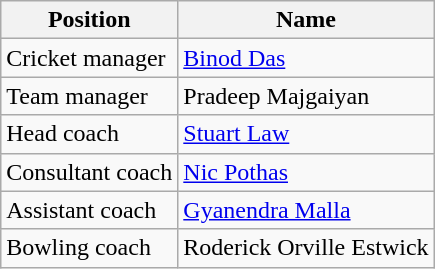<table class="wikitable">
<tr>
<th>Position</th>
<th>Name</th>
</tr>
<tr>
<td>Cricket manager</td>
<td><a href='#'>Binod Das</a></td>
</tr>
<tr>
<td>Team manager</td>
<td>Pradeep Majgaiyan</td>
</tr>
<tr>
<td>Head coach</td>
<td><a href='#'>Stuart Law</a></td>
</tr>
<tr>
<td>Consultant coach</td>
<td><a href='#'>Nic Pothas</a></td>
</tr>
<tr>
<td>Assistant coach</td>
<td><a href='#'>Gyanendra Malla</a></td>
</tr>
<tr>
<td>Bowling coach</td>
<td>Roderick Orville Estwick</td>
</tr>
</table>
